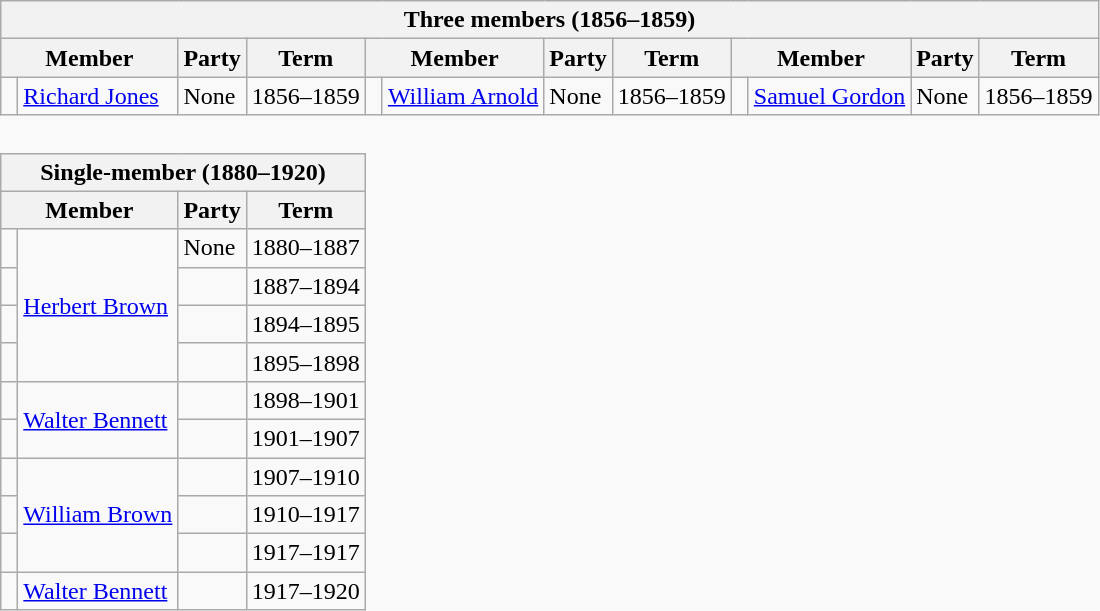<table class="wikitable" style='border-style: none none none none;'>
<tr>
<th colspan="12">Three members (1856–1859)</th>
</tr>
<tr>
<th colspan="2">Member</th>
<th>Party</th>
<th>Term</th>
<th colspan="2">Member</th>
<th>Party</th>
<th>Term</th>
<th colspan="2">Member</th>
<th>Party</th>
<th>Term</th>
</tr>
<tr style="background: #f9f9f9">
<td> </td>
<td><a href='#'>Richard Jones</a></td>
<td>None</td>
<td>1856–1859</td>
<td> </td>
<td><a href='#'>William Arnold</a></td>
<td>None</td>
<td>1856–1859</td>
<td> </td>
<td><a href='#'>Samuel Gordon</a></td>
<td>None</td>
<td>1856–1859</td>
</tr>
<tr>
<td colspan="4" style='border-style: none none none none;'> </td>
</tr>
<tr>
<th colspan="4">Single-member (1880–1920)</th>
</tr>
<tr>
<th colspan="2">Member</th>
<th>Party</th>
<th>Term</th>
</tr>
<tr style="background: #f9f9f9">
<td> </td>
<td rowspan="4"><a href='#'>Herbert Brown</a></td>
<td>None</td>
<td>1880–1887</td>
</tr>
<tr style="background: #f9f9f9">
<td> </td>
<td></td>
<td>1887–1894</td>
</tr>
<tr style="background: #f9f9f9">
<td> </td>
<td></td>
<td>1894–1895</td>
</tr>
<tr style="background: #f9f9f9">
<td> </td>
<td></td>
<td>1895–1898</td>
</tr>
<tr style="background: #f9f9f9">
<td> </td>
<td rowspan="2"><a href='#'>Walter Bennett</a></td>
<td></td>
<td>1898–1901</td>
</tr>
<tr style="background: #f9f9f9">
<td> </td>
<td></td>
<td>1901–1907</td>
</tr>
<tr style="background: #f9f9f9">
<td> </td>
<td rowspan="3"><a href='#'>William Brown</a></td>
<td></td>
<td>1907–1910</td>
</tr>
<tr style="background: #f9f9f9">
<td> </td>
<td></td>
<td>1910–1917</td>
</tr>
<tr style="background: #f9f9f9">
<td> </td>
<td></td>
<td>1917–1917</td>
</tr>
<tr style="background: #f9f9f9">
<td> </td>
<td><a href='#'>Walter Bennett</a></td>
<td></td>
<td>1917–1920</td>
</tr>
</table>
